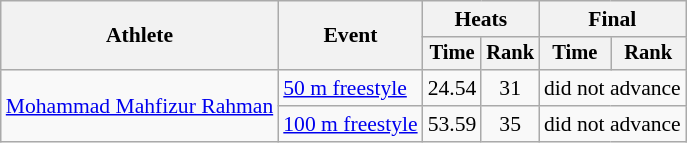<table class=wikitable style=font-size:90%;text-align:center>
<tr>
<th rowspan="2">Athlete</th>
<th rowspan="2">Event</th>
<th colspan="2">Heats</th>
<th colspan="2">Final</th>
</tr>
<tr style="font-size:95%">
<th>Time</th>
<th>Rank</th>
<th>Time</th>
<th>Rank</th>
</tr>
<tr>
<td align=left rowspan=2><a href='#'>Mohammad Mahfizur Rahman</a></td>
<td align=left><a href='#'>50 m freestyle</a></td>
<td>24.54</td>
<td>31</td>
<td colspan=2>did not advance</td>
</tr>
<tr>
<td align=left><a href='#'>100 m freestyle</a></td>
<td>53.59</td>
<td>35</td>
<td colspan=2>did not advance</td>
</tr>
</table>
